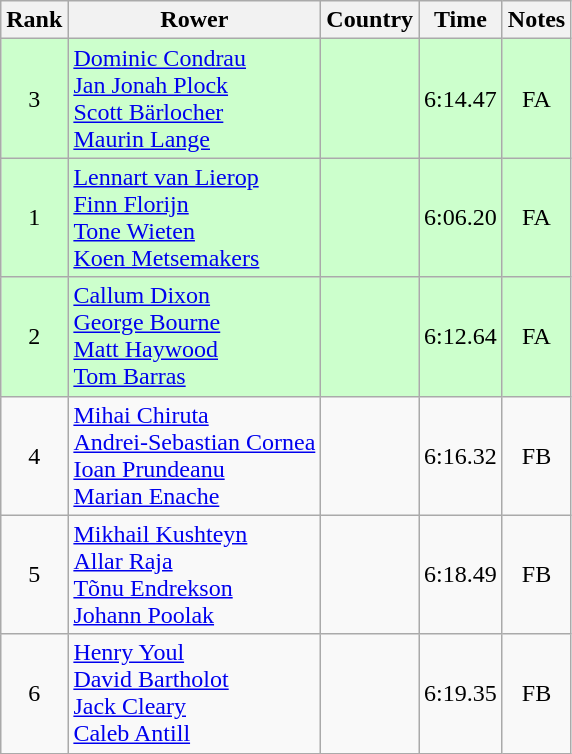<table class="wikitable" style="text-align:center">
<tr>
<th>Rank</th>
<th>Rower</th>
<th>Country</th>
<th>Time</th>
<th>Notes</th>
</tr>
<tr bgcolor=ccffcc>
<td>3</td>
<td align="left"><a href='#'>Dominic Condrau</a><br><a href='#'>Jan Jonah Plock</a><br><a href='#'>Scott Bärlocher</a><br><a href='#'>Maurin Lange</a></td>
<td align="left"></td>
<td>6:14.47</td>
<td>FA</td>
</tr>
<tr bgcolor=ccffcc>
<td>1</td>
<td align="left"><a href='#'>Lennart van Lierop</a><br><a href='#'>Finn Florijn</a><br><a href='#'>Tone Wieten</a><br><a href='#'>Koen Metsemakers</a></td>
<td align="left"></td>
<td>6:06.20</td>
<td>FA</td>
</tr>
<tr bgcolor=ccffcc>
<td>2</td>
<td align="left"><a href='#'>Callum Dixon</a><br><a href='#'>George Bourne</a><br><a href='#'>Matt Haywood</a><br><a href='#'>Tom Barras</a></td>
<td align="left"></td>
<td>6:12.64</td>
<td>FA</td>
</tr>
<tr>
<td>4</td>
<td align="left"><a href='#'>Mihai Chiruta</a><br><a href='#'>Andrei-Sebastian Cornea</a><br><a href='#'>Ioan Prundeanu</a><br><a href='#'>Marian Enache</a></td>
<td align="left"></td>
<td>6:16.32</td>
<td>FB</td>
</tr>
<tr>
<td>5</td>
<td align="left"><a href='#'>Mikhail Kushteyn</a><br><a href='#'>Allar Raja</a><br><a href='#'>Tõnu Endrekson</a><br><a href='#'>Johann Poolak</a></td>
<td align="left"></td>
<td>6:18.49</td>
<td>FB</td>
</tr>
<tr>
<td>6</td>
<td align="left"><a href='#'>Henry Youl</a><br><a href='#'>David Bartholot</a><br><a href='#'>Jack Cleary</a><br><a href='#'>Caleb Antill</a></td>
<td align="left"></td>
<td>6:19.35</td>
<td>FB</td>
</tr>
</table>
